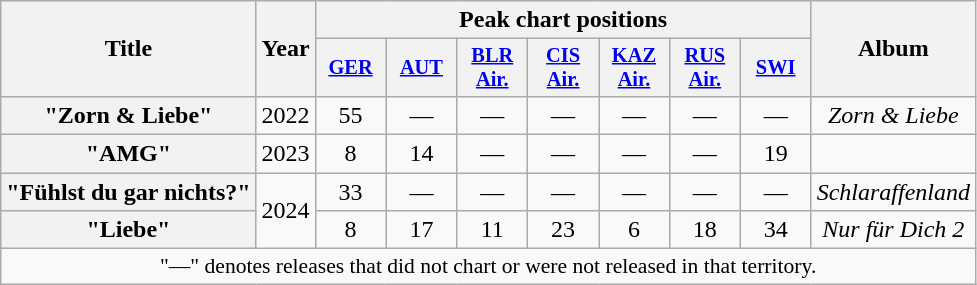<table class="wikitable plainrowheaders" style="text-align:center;">
<tr>
<th scope="col" rowspan="2">Title</th>
<th scope="col" rowspan="2">Year</th>
<th scope="col" colspan="7">Peak chart positions</th>
<th scope="col" rowspan="2">Album</th>
</tr>
<tr>
<th scope="col" style="width:3em;font-size:85%;"><a href='#'>GER</a><br></th>
<th scope="col" style="width:3em;font-size:85%;"><a href='#'>AUT</a><br></th>
<th scope="col" style="width:3em;font-size:85%;"><a href='#'>BLR<br>Air.</a><br></th>
<th scope="col" style="width:3em;font-size:85%;"><a href='#'>CIS<br>Air.</a><br></th>
<th scope="col" style="width:3em;font-size:85%;"><a href='#'>KAZ<br>Air.</a><br></th>
<th scope="col" style="width:3em;font-size:85%;"><a href='#'>RUS<br>Air.</a><br></th>
<th scope="col" style="width:3em;font-size:85%;"><a href='#'>SWI</a><br></th>
</tr>
<tr>
<th scope="row">"Zorn & Liebe"<br></th>
<td>2022</td>
<td>55</td>
<td>—</td>
<td>—</td>
<td>—</td>
<td>—</td>
<td>—</td>
<td>—</td>
<td><em>Zorn & Liebe</em></td>
</tr>
<tr>
<th scope="row">"AMG"<br></th>
<td>2023</td>
<td>8</td>
<td>14</td>
<td>—</td>
<td>—</td>
<td>—</td>
<td>—</td>
<td>19</td>
<td></td>
</tr>
<tr>
<th scope="row">"Fühlst du gar nichts?"<br></th>
<td rowspan="2">2024</td>
<td>33</td>
<td>—</td>
<td>—</td>
<td>—</td>
<td>—</td>
<td>—</td>
<td>—</td>
<td><em>Schlaraffenland</em></td>
</tr>
<tr>
<th scope="row">"Liebe"<br></th>
<td>8</td>
<td>17</td>
<td>11</td>
<td>23</td>
<td>6</td>
<td>18</td>
<td>34</td>
<td><em>Nur für Dich 2</em></td>
</tr>
<tr>
<td colspan="14" style="font-size:90%">"—" denotes releases that did not chart or were not released in that territory.</td>
</tr>
</table>
